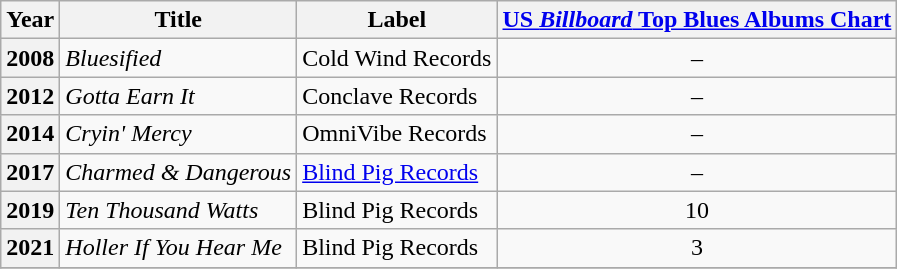<table class="sortable wikitable">
<tr>
<th>Year</th>
<th>Title</th>
<th>Label</th>
<th><a href='#'>US <em>Billboard</em> Top Blues Albums Chart</a></th>
</tr>
<tr>
<th>2008</th>
<td><em>Bluesified</em></td>
<td>Cold Wind Records</td>
<td align=center>–</td>
</tr>
<tr>
<th>2012</th>
<td><em>Gotta Earn It</em></td>
<td>Conclave Records</td>
<td align=center>–</td>
</tr>
<tr>
<th>2014</th>
<td><em>Cryin' Mercy</em></td>
<td>OmniVibe Records</td>
<td align=center>–</td>
</tr>
<tr>
<th>2017</th>
<td><em>Charmed & Dangerous</em></td>
<td><a href='#'>Blind Pig Records</a></td>
<td align=center>–</td>
</tr>
<tr>
<th>2019</th>
<td><em>Ten Thousand Watts</em></td>
<td>Blind Pig Records</td>
<td align=center>10</td>
</tr>
<tr>
<th>2021</th>
<td><em>Holler If You Hear Me</em></td>
<td>Blind Pig Records</td>
<td align=center>3</td>
</tr>
<tr>
</tr>
</table>
